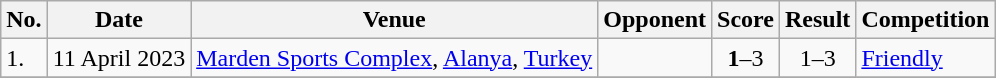<table class="wikitable">
<tr>
<th>No.</th>
<th>Date</th>
<th>Venue</th>
<th>Opponent</th>
<th>Score</th>
<th>Result</th>
<th>Competition</th>
</tr>
<tr>
<td>1.</td>
<td>11 April 2023</td>
<td><a href='#'>Marden Sports Complex</a>, <a href='#'>Alanya</a>, <a href='#'>Turkey</a></td>
<td></td>
<td align=center><strong>1</strong>–3</td>
<td align=center>1–3</td>
<td><a href='#'>Friendly</a></td>
</tr>
<tr>
</tr>
</table>
